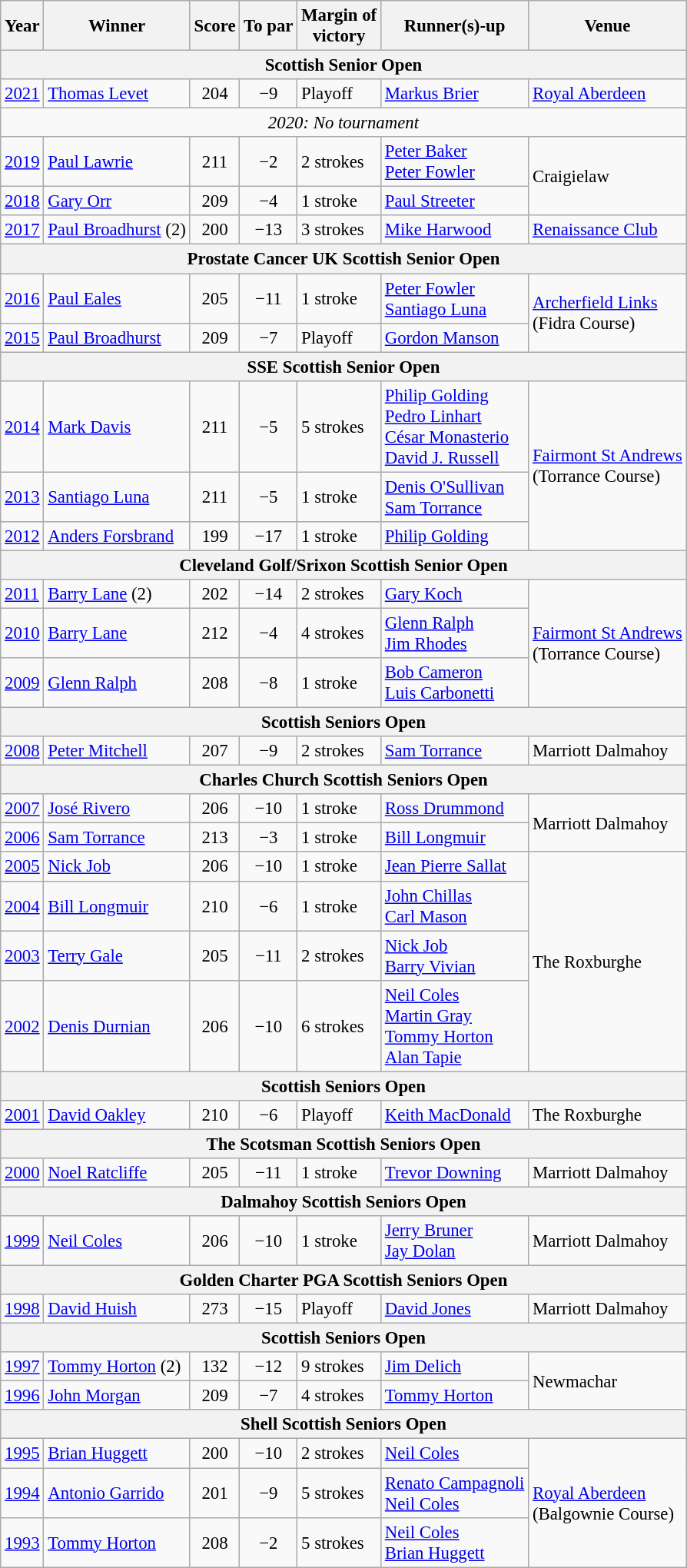<table class="wikitable" style="font-size:95%">
<tr>
<th>Year</th>
<th>Winner</th>
<th>Score</th>
<th>To par</th>
<th>Margin of<br>victory</th>
<th>Runner(s)-up</th>
<th>Venue</th>
</tr>
<tr>
<th colspan=8>Scottish Senior Open</th>
</tr>
<tr>
<td><a href='#'>2021</a></td>
<td> <a href='#'>Thomas Levet</a></td>
<td align=center>204</td>
<td align=center>−9</td>
<td>Playoff</td>
<td> <a href='#'>Markus Brier</a></td>
<td><a href='#'>Royal Aberdeen</a></td>
</tr>
<tr>
<td colspan=7 align=center><em>2020: No tournament</em></td>
</tr>
<tr>
<td><a href='#'>2019</a></td>
<td> <a href='#'>Paul Lawrie</a></td>
<td align=center>211</td>
<td align=center>−2</td>
<td>2 strokes</td>
<td> <a href='#'>Peter Baker</a><br> <a href='#'>Peter Fowler</a></td>
<td rowspan=2>Craigielaw</td>
</tr>
<tr>
<td><a href='#'>2018</a></td>
<td> <a href='#'>Gary Orr</a></td>
<td align=center>209</td>
<td align=center>−4</td>
<td>1 stroke</td>
<td> <a href='#'>Paul Streeter</a></td>
</tr>
<tr>
<td><a href='#'>2017</a></td>
<td> <a href='#'>Paul Broadhurst</a> (2)</td>
<td align=center>200</td>
<td align=center>−13</td>
<td>3 strokes</td>
<td> <a href='#'>Mike Harwood</a></td>
<td><a href='#'>Renaissance Club</a></td>
</tr>
<tr>
<th colspan=8>Prostate Cancer UK Scottish Senior Open</th>
</tr>
<tr>
<td><a href='#'>2016</a></td>
<td> <a href='#'>Paul Eales</a></td>
<td align=center>205</td>
<td align=center>−11</td>
<td>1 stroke</td>
<td> <a href='#'>Peter Fowler</a><br> <a href='#'>Santiago Luna</a></td>
<td rowspan=2><a href='#'>Archerfield Links</a><br>(Fidra Course)</td>
</tr>
<tr>
<td><a href='#'>2015</a></td>
<td> <a href='#'>Paul Broadhurst</a></td>
<td align=center>209</td>
<td align=center>−7</td>
<td>Playoff</td>
<td> <a href='#'>Gordon Manson</a></td>
</tr>
<tr>
<th colspan=8>SSE Scottish Senior Open</th>
</tr>
<tr>
<td><a href='#'>2014</a></td>
<td> <a href='#'>Mark Davis</a></td>
<td align=center>211</td>
<td align=center>−5</td>
<td>5 strokes</td>
<td> <a href='#'>Philip Golding</a><br> <a href='#'>Pedro Linhart</a><br> <a href='#'>César Monasterio</a><br> <a href='#'>David J. Russell</a></td>
<td rowspan=3><a href='#'>Fairmont St Andrews</a><br>(Torrance Course)</td>
</tr>
<tr>
<td><a href='#'>2013</a></td>
<td> <a href='#'>Santiago Luna</a></td>
<td align=center>211</td>
<td align=center>−5</td>
<td>1 stroke</td>
<td> <a href='#'>Denis O'Sullivan</a><br> <a href='#'>Sam Torrance</a></td>
</tr>
<tr>
<td><a href='#'>2012</a></td>
<td> <a href='#'>Anders Forsbrand</a></td>
<td align=center>199</td>
<td align=center>−17</td>
<td>1 stroke</td>
<td> <a href='#'>Philip Golding</a></td>
</tr>
<tr>
<th colspan=8>Cleveland Golf/Srixon Scottish Senior Open</th>
</tr>
<tr>
<td><a href='#'>2011</a></td>
<td> <a href='#'>Barry Lane</a> (2)</td>
<td align=center>202</td>
<td align=center>−14</td>
<td>2 strokes</td>
<td> <a href='#'>Gary Koch</a></td>
<td rowspan=3><a href='#'>Fairmont St Andrews</a><br>(Torrance Course)</td>
</tr>
<tr>
<td><a href='#'>2010</a></td>
<td> <a href='#'>Barry Lane</a></td>
<td align=center>212</td>
<td align=center>−4</td>
<td>4 strokes</td>
<td> <a href='#'>Glenn Ralph</a><br> <a href='#'>Jim Rhodes</a></td>
</tr>
<tr>
<td><a href='#'>2009</a></td>
<td> <a href='#'>Glenn Ralph</a></td>
<td align=center>208</td>
<td align=center>−8</td>
<td>1 stroke</td>
<td> <a href='#'>Bob Cameron</a><br> <a href='#'>Luis Carbonetti</a></td>
</tr>
<tr>
<th colspan=8>Scottish Seniors Open</th>
</tr>
<tr>
<td><a href='#'>2008</a></td>
<td> <a href='#'>Peter Mitchell</a></td>
<td align=center>207</td>
<td align=center>−9</td>
<td>2 strokes</td>
<td> <a href='#'>Sam Torrance</a></td>
<td>Marriott Dalmahoy</td>
</tr>
<tr>
<th colspan=8>Charles Church Scottish Seniors Open</th>
</tr>
<tr>
<td><a href='#'>2007</a></td>
<td> <a href='#'>José Rivero</a></td>
<td align=center>206</td>
<td align=center>−10</td>
<td>1 stroke</td>
<td> <a href='#'>Ross Drummond</a></td>
<td rowspan=2>Marriott Dalmahoy</td>
</tr>
<tr>
<td><a href='#'>2006</a></td>
<td> <a href='#'>Sam Torrance</a></td>
<td align=center>213</td>
<td align=center>−3</td>
<td>1 stroke</td>
<td> <a href='#'>Bill Longmuir</a></td>
</tr>
<tr>
<td><a href='#'>2005</a></td>
<td> <a href='#'>Nick Job</a></td>
<td align=center>206</td>
<td align=center>−10</td>
<td>1 stroke</td>
<td> <a href='#'>Jean Pierre Sallat</a></td>
<td rowspan=4>The Roxburghe</td>
</tr>
<tr>
<td><a href='#'>2004</a></td>
<td> <a href='#'>Bill Longmuir</a></td>
<td align=center>210</td>
<td align=center>−6</td>
<td>1 stroke</td>
<td> <a href='#'>John Chillas</a><br> <a href='#'>Carl Mason</a></td>
</tr>
<tr>
<td><a href='#'>2003</a></td>
<td> <a href='#'>Terry Gale</a></td>
<td align=center>205</td>
<td align=center>−11</td>
<td>2 strokes</td>
<td> <a href='#'>Nick Job</a><br> <a href='#'>Barry Vivian</a></td>
</tr>
<tr>
<td><a href='#'>2002</a></td>
<td> <a href='#'>Denis Durnian</a></td>
<td align=center>206</td>
<td align=center>−10</td>
<td>6 strokes</td>
<td> <a href='#'>Neil Coles</a><br> <a href='#'>Martin Gray</a><br> <a href='#'>Tommy Horton</a><br> <a href='#'>Alan Tapie</a></td>
</tr>
<tr>
<th colspan=8>Scottish Seniors Open</th>
</tr>
<tr>
<td><a href='#'>2001</a></td>
<td> <a href='#'>David Oakley</a></td>
<td align=center>210</td>
<td align=center>−6</td>
<td>Playoff</td>
<td> <a href='#'>Keith MacDonald</a></td>
<td>The Roxburghe</td>
</tr>
<tr>
<th colspan=8>The Scotsman Scottish Seniors Open</th>
</tr>
<tr>
<td><a href='#'>2000</a></td>
<td> <a href='#'>Noel Ratcliffe</a></td>
<td align=center>205</td>
<td align=center>−11</td>
<td>1 stroke</td>
<td> <a href='#'>Trevor Downing</a></td>
<td>Marriott Dalmahoy</td>
</tr>
<tr>
<th colspan=8>Dalmahoy Scottish Seniors Open</th>
</tr>
<tr>
<td><a href='#'>1999</a></td>
<td> <a href='#'>Neil Coles</a></td>
<td align=center>206</td>
<td align=center>−10</td>
<td>1 stroke</td>
<td> <a href='#'>Jerry Bruner</a><br> <a href='#'>Jay Dolan</a></td>
<td>Marriott Dalmahoy</td>
</tr>
<tr>
<th colspan=8>Golden Charter PGA Scottish Seniors Open</th>
</tr>
<tr>
<td><a href='#'>1998</a></td>
<td> <a href='#'>David Huish</a></td>
<td align=center>273</td>
<td align=center>−15</td>
<td>Playoff</td>
<td> <a href='#'>David Jones</a></td>
<td>Marriott Dalmahoy</td>
</tr>
<tr>
<th colspan=8>Scottish Seniors Open</th>
</tr>
<tr>
<td><a href='#'>1997</a></td>
<td> <a href='#'>Tommy Horton</a> (2)</td>
<td align=center>132</td>
<td align=center>−12</td>
<td>9 strokes</td>
<td> <a href='#'>Jim Delich</a></td>
<td rowspan=2>Newmachar</td>
</tr>
<tr>
<td><a href='#'>1996</a></td>
<td> <a href='#'>John Morgan</a></td>
<td align=center>209</td>
<td align=center>−7</td>
<td>4 strokes</td>
<td> <a href='#'>Tommy Horton</a></td>
</tr>
<tr>
<th colspan=8>Shell Scottish Seniors Open</th>
</tr>
<tr>
<td><a href='#'>1995</a></td>
<td> <a href='#'>Brian Huggett</a></td>
<td align=center>200</td>
<td align=center>−10</td>
<td>2 strokes</td>
<td> <a href='#'>Neil Coles</a></td>
<td rowspan=3><a href='#'>Royal Aberdeen</a><br>(Balgownie Course)</td>
</tr>
<tr>
<td><a href='#'>1994</a></td>
<td> <a href='#'>Antonio Garrido</a></td>
<td align=center>201</td>
<td align=center>−9</td>
<td>5 strokes</td>
<td> <a href='#'>Renato Campagnoli</a><br> <a href='#'>Neil Coles</a></td>
</tr>
<tr>
<td><a href='#'>1993</a></td>
<td> <a href='#'>Tommy Horton</a></td>
<td align=center>208</td>
<td align=center>−2</td>
<td>5 strokes</td>
<td> <a href='#'>Neil Coles</a><br> <a href='#'>Brian Huggett</a></td>
</tr>
</table>
